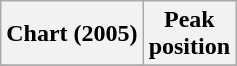<table class="wikitable plainrowheaders" style="text-align:center">
<tr>
<th scope="col">Chart (2005)</th>
<th scope="col">Peak<br>position</th>
</tr>
<tr>
</tr>
</table>
